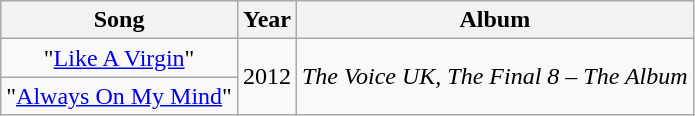<table class="wikitable plainrowheaders" style="text-align:center;">
<tr>
<th scope="col">Song</th>
<th scope="col">Year</th>
<th scope="col">Album</th>
</tr>
<tr>
<td>"<a href='#'>Like A Virgin</a>"</td>
<td rowspan="2">2012</td>
<td rowspan="2"><em>The Voice UK, The Final 8 – The Album</em></td>
</tr>
<tr>
<td>"<a href='#'>Always On My Mind</a>"</td>
</tr>
</table>
